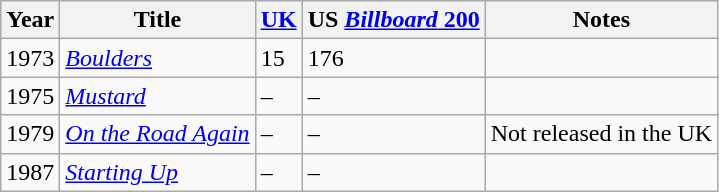<table class="wikitable sortable">
<tr>
<th>Year</th>
<th>Title</th>
<th><a href='#'>UK</a></th>
<th>US <a href='#'><em>Billboard</em> 200</a></th>
<th>Notes</th>
</tr>
<tr>
<td>1973</td>
<td><em><a href='#'>Boulders</a></em></td>
<td>15</td>
<td>176</td>
<td></td>
</tr>
<tr>
<td>1975</td>
<td><em><a href='#'>Mustard</a></em></td>
<td>–</td>
<td>–</td>
<td></td>
</tr>
<tr>
<td>1979</td>
<td><em><a href='#'>On the Road Again</a></em></td>
<td>–</td>
<td>–</td>
<td>Not released in the UK</td>
</tr>
<tr>
<td>1987</td>
<td><em><a href='#'>Starting Up</a></em></td>
<td>–</td>
<td>–</td>
<td></td>
</tr>
</table>
